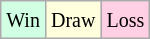<table class="wikitable">
<tr>
<td style="background-color: #d0ffe3;"><small>Win</small></td>
<td style="background-color: #ffffdd;"><small>Draw</small></td>
<td style="background-color: #ffd0e3;"><small>Loss</small></td>
</tr>
</table>
